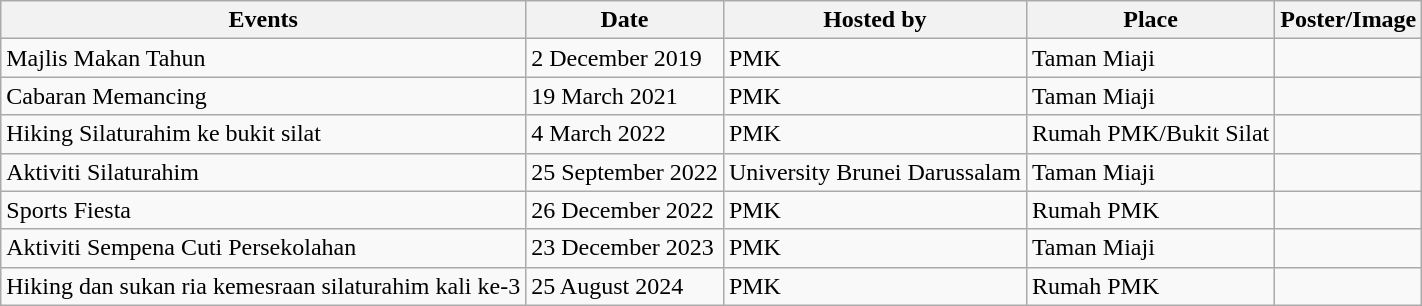<table class="wikitable">
<tr>
<th>Events</th>
<th>Date</th>
<th>Hosted by</th>
<th>Place</th>
<th>Poster/Image</th>
</tr>
<tr>
<td>Majlis Makan Tahun</td>
<td>2 December 2019</td>
<td>PMK</td>
<td>Taman Miaji</td>
<td></td>
</tr>
<tr>
<td>Cabaran Memancing</td>
<td>19 March 2021</td>
<td>PMK</td>
<td>Taman Miaji</td>
<td></td>
</tr>
<tr>
<td>Hiking Silaturahim ke bukit silat</td>
<td>4 March 2022</td>
<td>PMK</td>
<td>Rumah PMK/Bukit Silat</td>
<td></td>
</tr>
<tr>
<td>Aktiviti Silaturahim</td>
<td>25 September 2022</td>
<td>University Brunei Darussalam</td>
<td>Taman Miaji</td>
<td></td>
</tr>
<tr>
<td>Sports Fiesta</td>
<td>26 December 2022</td>
<td>PMK</td>
<td>Rumah PMK</td>
<td></td>
</tr>
<tr>
<td>Aktiviti Sempena Cuti Persekolahan</td>
<td>23 December 2023</td>
<td>PMK</td>
<td>Taman Miaji</td>
<td></td>
</tr>
<tr>
<td>Hiking dan sukan ria kemesraan silaturahim kali ke-3</td>
<td>25 August 2024</td>
<td>PMK</td>
<td>Rumah PMK</td>
<td></td>
</tr>
</table>
